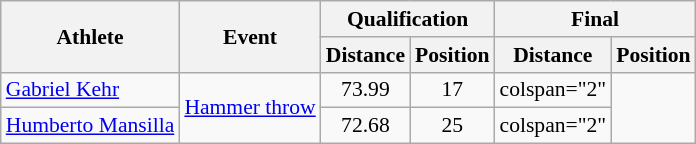<table class="wikitable" style="font-size:90%">
<tr>
<th rowspan="2">Athlete</th>
<th rowspan="2">Event</th>
<th colspan="2">Qualification</th>
<th colspan="2">Final</th>
</tr>
<tr>
<th>Distance</th>
<th>Position</th>
<th>Distance</th>
<th>Position</th>
</tr>
<tr style=text-align:center>
<td style=text-align:left><a href='#'>Gabriel Kehr</a></td>
<td style=text-align:left rowspan="2"><a href='#'>Hammer throw</a></td>
<td>73.99</td>
<td>17</td>
<td>colspan="2" </td>
</tr>
<tr style=text-align:center>
<td style=text-align:left><a href='#'>Humberto Mansilla</a></td>
<td>72.68</td>
<td>25</td>
<td>colspan="2" </td>
</tr>
</table>
